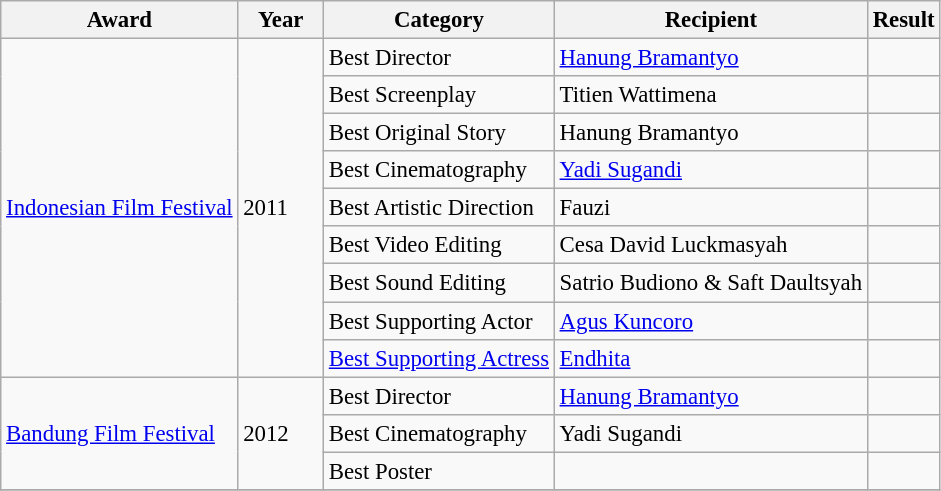<table class="wikitable" style="font-size: 95%;">
<tr>
<th>Award</th>
<th width=50>Year</th>
<th>Category</th>
<th>Recipient</th>
<th>Result</th>
</tr>
<tr>
<td rowspan="9"><a href='#'>Indonesian Film Festival</a></td>
<td rowspan="9">2011</td>
<td>Best Director</td>
<td><a href='#'>Hanung Bramantyo</a></td>
<td></td>
</tr>
<tr>
<td>Best Screenplay</td>
<td>Titien Wattimena</td>
<td></td>
</tr>
<tr>
<td>Best Original Story</td>
<td>Hanung Bramantyo</td>
<td></td>
</tr>
<tr>
<td>Best Cinematography</td>
<td><a href='#'>Yadi Sugandi</a></td>
<td></td>
</tr>
<tr>
<td>Best Artistic Direction</td>
<td>Fauzi</td>
<td></td>
</tr>
<tr>
<td>Best Video Editing</td>
<td>Cesa David Luckmasyah</td>
<td></td>
</tr>
<tr>
<td>Best Sound Editing</td>
<td>Satrio Budiono & Saft Daultsyah</td>
<td></td>
</tr>
<tr>
<td>Best Supporting Actor</td>
<td><a href='#'>Agus Kuncoro</a></td>
<td></td>
</tr>
<tr>
<td><a href='#'>Best Supporting Actress</a></td>
<td><a href='#'>Endhita</a></td>
<td></td>
</tr>
<tr>
<td rowspan="3"><a href='#'>Bandung Film Festival</a></td>
<td rowspan="3">2012</td>
<td>Best Director</td>
<td><a href='#'>Hanung Bramantyo</a></td>
<td></td>
</tr>
<tr>
<td>Best Cinematography</td>
<td>Yadi Sugandi</td>
<td></td>
</tr>
<tr>
<td>Best Poster</td>
<td></td>
<td></td>
</tr>
<tr>
</tr>
</table>
